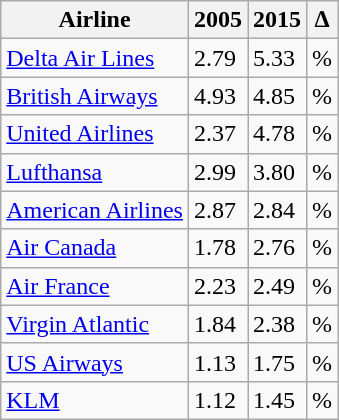<table class="wikitable sortable">
<tr>
<th>Airline</th>
<th>2005</th>
<th>2015</th>
<th>∆</th>
</tr>
<tr>
<td><a href='#'>Delta Air Lines</a></td>
<td>2.79</td>
<td>5.33</td>
<td>%</td>
</tr>
<tr>
<td><a href='#'>British Airways</a></td>
<td>4.93</td>
<td>4.85</td>
<td>%</td>
</tr>
<tr>
<td><a href='#'>United Airlines</a></td>
<td>2.37</td>
<td>4.78</td>
<td>%</td>
</tr>
<tr>
<td><a href='#'>Lufthansa</a></td>
<td>2.99</td>
<td>3.80</td>
<td>%</td>
</tr>
<tr>
<td><a href='#'>American Airlines</a></td>
<td>2.87</td>
<td>2.84</td>
<td>%</td>
</tr>
<tr>
<td><a href='#'>Air Canada</a></td>
<td>1.78</td>
<td>2.76</td>
<td>%</td>
</tr>
<tr>
<td><a href='#'>Air France</a></td>
<td>2.23</td>
<td>2.49</td>
<td>%</td>
</tr>
<tr>
<td><a href='#'>Virgin Atlantic</a></td>
<td>1.84</td>
<td>2.38</td>
<td>%</td>
</tr>
<tr>
<td><a href='#'>US Airways</a></td>
<td>1.13</td>
<td>1.75</td>
<td>%</td>
</tr>
<tr>
<td><a href='#'>KLM</a></td>
<td>1.12</td>
<td>1.45</td>
<td>%</td>
</tr>
</table>
